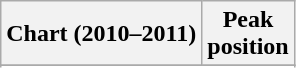<table class="wikitable sortable plainrowheaders" style="text-align:center">
<tr>
<th>Chart (2010–2011)</th>
<th>Peak<br>position</th>
</tr>
<tr>
</tr>
<tr>
</tr>
<tr>
</tr>
</table>
